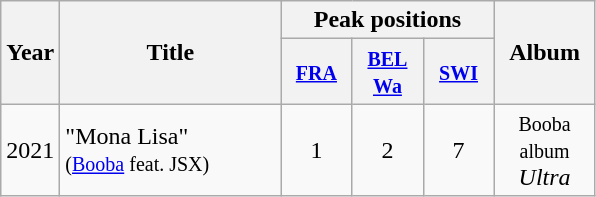<table class="wikitable">
<tr>
<th rowspan="2" style="text-align:center; width:10px;">Year</th>
<th rowspan="2" style="text-align:center; width:140px;">Title</th>
<th style="text-align:center;" colspan="3">Peak positions</th>
<th rowspan="2" style="text-align:center; width:60px;">Album</th>
</tr>
<tr>
<th width="40"><small><a href='#'>FRA</a></small><br></th>
<th width="40"><small><a href='#'>BEL <br>Wa</a></small><br></th>
<th width="40"><small><a href='#'>SWI</a></small><br></th>
</tr>
<tr>
<td style="text-align:center;">2021</td>
<td>"Mona Lisa" <br><small>(<a href='#'>Booba</a> feat. JSX)</small></td>
<td style="text-align:center;">1</td>
<td style="text-align:center;">2</td>
<td style="text-align:center;">7</td>
<td style="text-align:center;"><small>Booba album</small><br><em>Ultra</em></td>
</tr>
</table>
